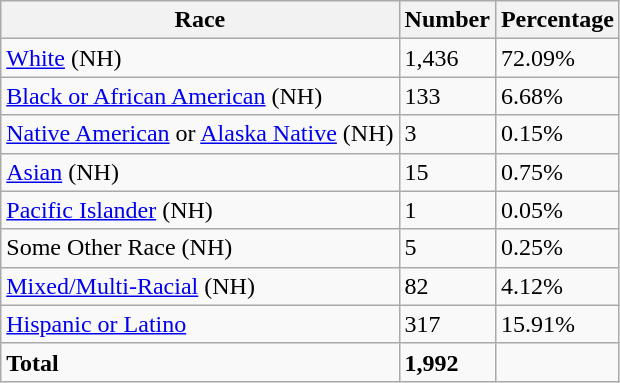<table class="wikitable">
<tr>
<th>Race</th>
<th>Number</th>
<th>Percentage</th>
</tr>
<tr>
<td><a href='#'>White</a> (NH)</td>
<td>1,436</td>
<td>72.09%</td>
</tr>
<tr>
<td><a href='#'>Black or African American</a> (NH)</td>
<td>133</td>
<td>6.68%</td>
</tr>
<tr>
<td><a href='#'>Native American</a> or <a href='#'>Alaska Native</a> (NH)</td>
<td>3</td>
<td>0.15%</td>
</tr>
<tr>
<td><a href='#'>Asian</a> (NH)</td>
<td>15</td>
<td>0.75%</td>
</tr>
<tr>
<td><a href='#'>Pacific Islander</a> (NH)</td>
<td>1</td>
<td>0.05%</td>
</tr>
<tr>
<td>Some Other Race (NH)</td>
<td>5</td>
<td>0.25%</td>
</tr>
<tr>
<td><a href='#'>Mixed/Multi-Racial</a> (NH)</td>
<td>82</td>
<td>4.12%</td>
</tr>
<tr>
<td><a href='#'>Hispanic or Latino</a></td>
<td>317</td>
<td>15.91%</td>
</tr>
<tr>
<td><strong>Total</strong></td>
<td><strong>1,992</strong></td>
<td></td>
</tr>
</table>
